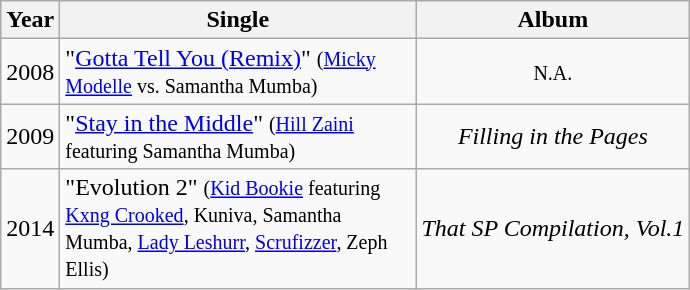<table class="wikitable" style=text-align:center;>
<tr>
<th>Year</th>
<th style="width:230px;">Single</th>
<th>Album</th>
</tr>
<tr>
<td>2008</td>
<td align="left">"<a href='#'>Gotta Tell You (Remix)</a>" <small>(<a href='#'>Micky Modelle</a> vs. Samantha Mumba)</small></td>
<td><small>N.A.</small></td>
</tr>
<tr>
<td>2009</td>
<td align="left">"<a href='#'>Stay in the Middle</a>" <small>(<a href='#'>Hill Zaini</a> featuring Samantha Mumba)</small></td>
<td><em>Filling in the Pages</em></td>
</tr>
<tr>
<td>2014</td>
<td align="left">"Evolution 2" <small>(<a href='#'>Kid Bookie</a> featuring <a href='#'>Kxng Crooked</a>, Kuniva, Samantha Mumba, <a href='#'>Lady Leshurr</a>, <a href='#'>Scrufizzer</a>, Zeph Ellis)</small></td>
<td><em>That SP Compilation, Vol.1</em></td>
</tr>
</table>
